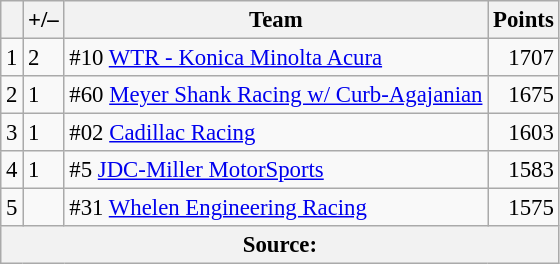<table class="wikitable" style="font-size: 95%;">
<tr>
<th scope="col"></th>
<th scope="col">+/–</th>
<th scope="col">Team</th>
<th scope="col">Points</th>
</tr>
<tr>
<td align=center>1</td>
<td align="left"> 2</td>
<td> #10 <a href='#'>WTR - Konica Minolta Acura</a></td>
<td align=right>1707</td>
</tr>
<tr>
<td align=center>2</td>
<td align="left"> 1</td>
<td> #60 <a href='#'>Meyer Shank Racing w/ Curb-Agajanian</a></td>
<td align=right>1675</td>
</tr>
<tr>
<td align=center>3</td>
<td align="left"> 1</td>
<td> #02 <a href='#'>Cadillac Racing</a></td>
<td align=right>1603</td>
</tr>
<tr>
<td align=center>4</td>
<td align="left"> 1</td>
<td> #5 <a href='#'>JDC-Miller MotorSports</a></td>
<td align=right>1583</td>
</tr>
<tr>
<td align=center>5</td>
<td align="left"></td>
<td> #31 <a href='#'>Whelen Engineering Racing</a></td>
<td align=right>1575</td>
</tr>
<tr>
<th colspan=5>Source:</th>
</tr>
</table>
